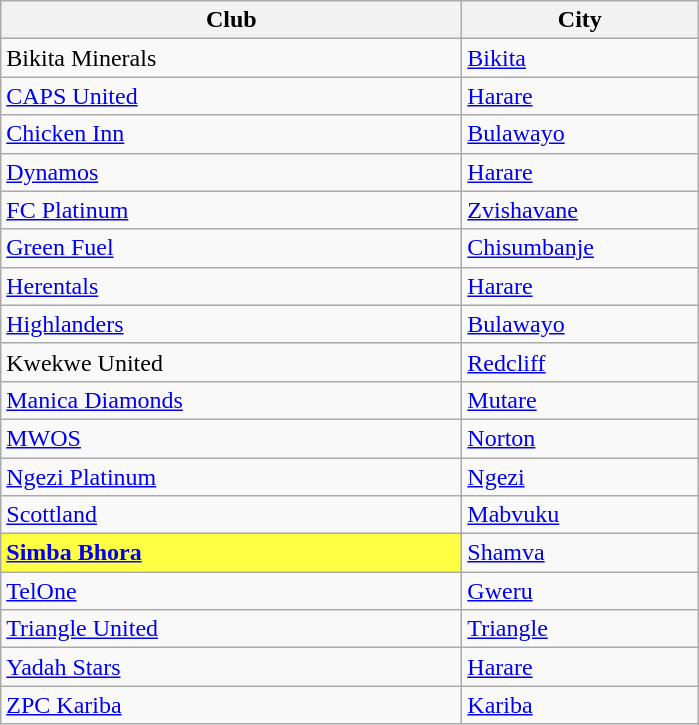<table class="wikitable sortable">
<tr>
<th width="300px">Club</th>
<th width="150px">City</th>
</tr>
<tr>
<td>Bikita Minerals</td>
<td><a href='#'>Bikita</a></td>
</tr>
<tr>
<td><a href='#'>CAPS United</a></td>
<td><a href='#'>Harare</a></td>
</tr>
<tr>
<td><a href='#'>Chicken Inn</a></td>
<td><a href='#'>Bulawayo</a></td>
</tr>
<tr>
<td><a href='#'>Dynamos</a></td>
<td><a href='#'>Harare</a></td>
</tr>
<tr>
<td><a href='#'>FC Platinum</a></td>
<td><a href='#'>Zvishavane</a></td>
</tr>
<tr>
<td><a href='#'>Green Fuel</a></td>
<td><a href='#'>Chisumbanje</a></td>
</tr>
<tr>
<td><a href='#'>Herentals</a></td>
<td><a href='#'>Harare</a></td>
</tr>
<tr>
<td><a href='#'>Highlanders</a></td>
<td><a href='#'>Bulawayo</a></td>
</tr>
<tr>
<td>Kwekwe United</td>
<td><a href='#'>Redcliff</a></td>
</tr>
<tr>
<td><a href='#'>Manica Diamonds</a></td>
<td><a href='#'>Mutare</a></td>
</tr>
<tr>
<td><a href='#'>MWOS</a></td>
<td><a href='#'>Norton</a></td>
</tr>
<tr>
<td><a href='#'>Ngezi Platinum</a></td>
<td><a href='#'>Ngezi</a></td>
</tr>
<tr>
<td><a href='#'>Scottland</a></td>
<td><a href='#'>Mabvuku</a></td>
</tr>
<tr>
<td bgcolor=#ffff44><strong><a href='#'>Simba Bhora</a></strong></td>
<td><a href='#'>Shamva</a></td>
</tr>
<tr>
<td><a href='#'>TelOne</a></td>
<td><a href='#'>Gweru</a></td>
</tr>
<tr>
<td><a href='#'>Triangle United</a></td>
<td><a href='#'>Triangle</a></td>
</tr>
<tr>
<td><a href='#'>Yadah Stars</a></td>
<td><a href='#'>Harare</a></td>
</tr>
<tr>
<td><a href='#'>ZPC Kariba</a></td>
<td><a href='#'>Kariba</a></td>
</tr>
</table>
